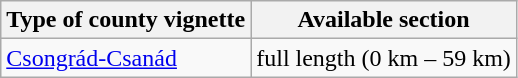<table class="wikitable">
<tr>
<th>Type of county vignette</th>
<th>Available section</th>
</tr>
<tr>
<td><a href='#'>Csongrád-Csanád</a></td>
<td>full length (0 km – 59 km)</td>
</tr>
</table>
